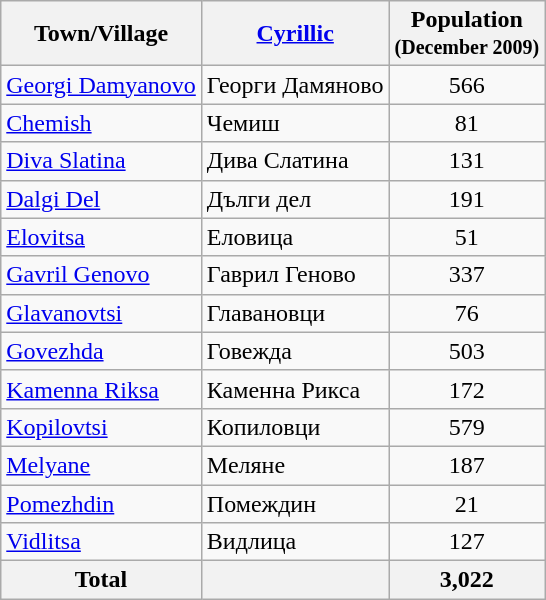<table class="wikitable sortable">
<tr>
<th>Town/Village</th>
<th><a href='#'>Cyrillic</a></th>
<th>Population<br><small>(December 2009)</small></th>
</tr>
<tr>
<td><a href='#'>Georgi Damyanovo</a></td>
<td>Георги Дамяново</td>
<td align="center">566</td>
</tr>
<tr>
<td><a href='#'>Chemish</a></td>
<td>Чемиш</td>
<td align="center">81</td>
</tr>
<tr>
<td><a href='#'>Diva Slatina</a></td>
<td>Дива Слатина</td>
<td align="center">131</td>
</tr>
<tr>
<td><a href='#'>Dalgi Del</a></td>
<td>Дълги дел</td>
<td align="center">191</td>
</tr>
<tr>
<td><a href='#'>Elovitsa</a></td>
<td>Еловица</td>
<td align="center">51</td>
</tr>
<tr>
<td><a href='#'>Gavril Genovo</a></td>
<td>Гаврил Геново</td>
<td align="center">337</td>
</tr>
<tr>
<td><a href='#'>Glavanovtsi</a></td>
<td>Главановци</td>
<td align="center">76</td>
</tr>
<tr>
<td><a href='#'>Govezhda</a></td>
<td>Говежда</td>
<td align="center">503</td>
</tr>
<tr>
<td><a href='#'>Kamenna Riksa</a></td>
<td>Каменна Рикса</td>
<td align="center">172</td>
</tr>
<tr>
<td><a href='#'>Kopilovtsi</a></td>
<td>Копиловци</td>
<td align="center">579</td>
</tr>
<tr>
<td><a href='#'>Melyane</a></td>
<td>Меляне</td>
<td align="center">187</td>
</tr>
<tr>
<td><a href='#'>Pomezhdin</a></td>
<td>Помеждин</td>
<td align="center">21</td>
</tr>
<tr>
<td><a href='#'>Vidlitsa</a></td>
<td>Видлица</td>
<td align="center">127</td>
</tr>
<tr>
<th>Total</th>
<th></th>
<th align="center">3,022</th>
</tr>
</table>
